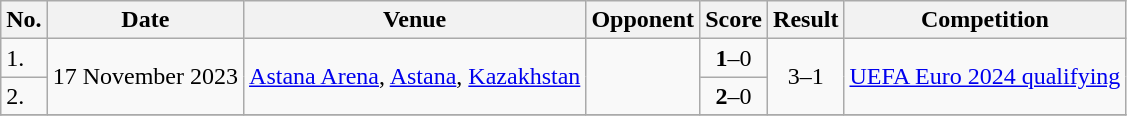<table class="wikitable">
<tr>
<th>No.</th>
<th>Date</th>
<th>Venue</th>
<th>Opponent</th>
<th>Score</th>
<th>Result</th>
<th>Competition</th>
</tr>
<tr>
<td>1.</td>
<td rowspan=2>17 November 2023</td>
<td rowspan=2><a href='#'>Astana Arena</a>, <a href='#'>Astana</a>, <a href='#'>Kazakhstan</a></td>
<td rowspan=2></td>
<td align=center><strong>1</strong>–0</td>
<td rowspan=2 align=center>3–1</td>
<td rowspan=2><a href='#'>UEFA Euro 2024 qualifying</a></td>
</tr>
<tr>
<td>2.</td>
<td align=center><strong>2</strong>–0</td>
</tr>
<tr>
</tr>
</table>
